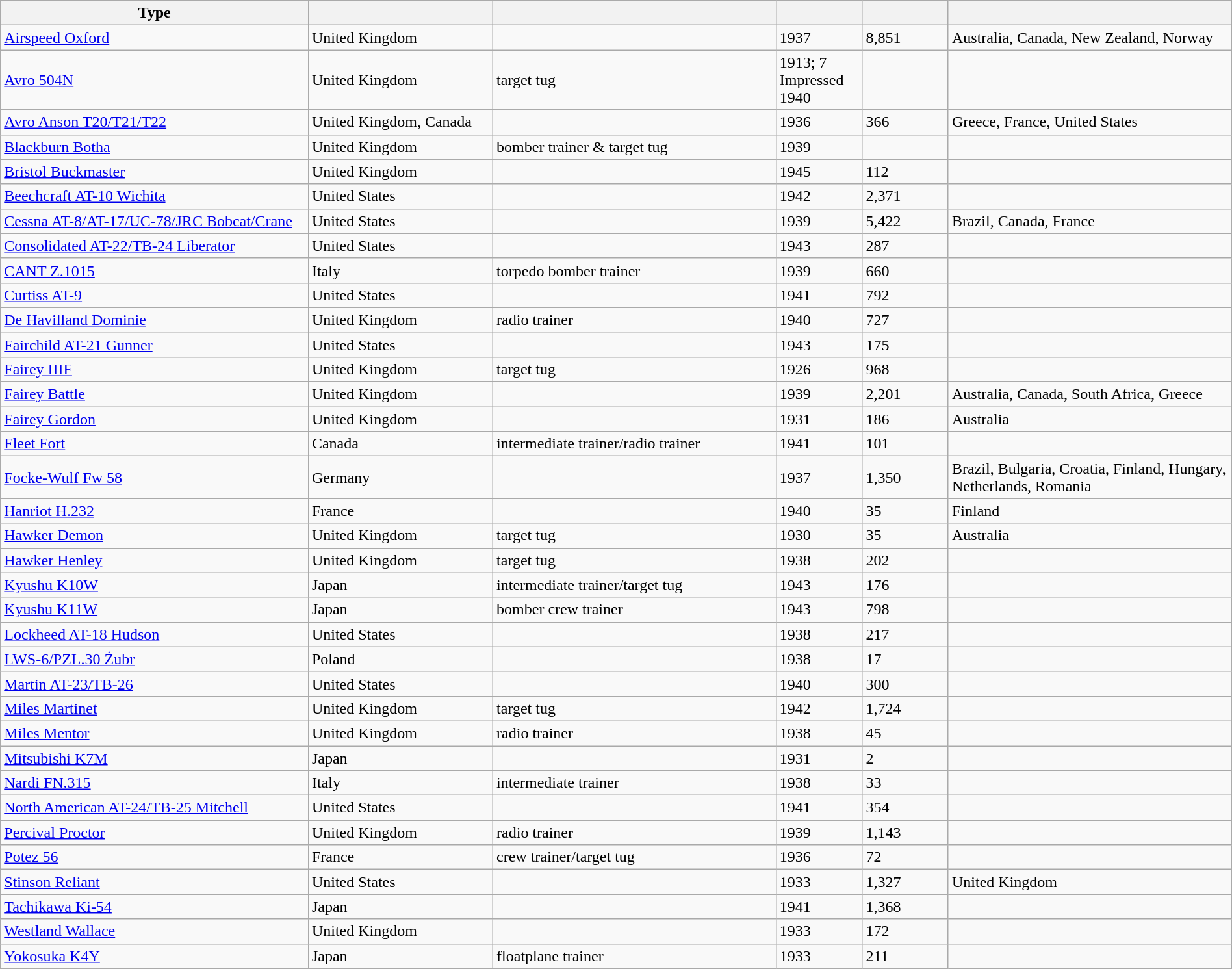<table class="wikitable sortable" border=1 style=width:100%>
<tr>
<th style=width:25%>Type</th>
<th style=width:15%></th>
<th style=width:23%></th>
<th style=width:7%></th>
<th style=width:7%></th>
<th></th>
</tr>
<tr>
<td><a href='#'>Airspeed Oxford</a></td>
<td>United Kingdom</td>
<td></td>
<td>1937</td>
<td>8,851</td>
<td>Australia, Canada, New Zealand, Norway</td>
</tr>
<tr>
<td><a href='#'>Avro 504N</a></td>
<td>United Kingdom</td>
<td>target tug</td>
<td>1913; 7 Impressed 1940</td>
<td></td>
<td></td>
</tr>
<tr>
<td><a href='#'>Avro Anson T20/T21/T22</a></td>
<td>United Kingdom, Canada</td>
<td></td>
<td>1936</td>
<td>366</td>
<td>Greece, France, United States</td>
</tr>
<tr>
<td><a href='#'>Blackburn Botha</a></td>
<td>United Kingdom</td>
<td>bomber trainer & target tug</td>
<td>1939</td>
<td></td>
<td></td>
</tr>
<tr>
<td><a href='#'>Bristol Buckmaster</a></td>
<td>United Kingdom</td>
<td></td>
<td>1945</td>
<td>112</td>
<td></td>
</tr>
<tr>
<td><a href='#'>Beechcraft AT-10 Wichita</a></td>
<td>United States</td>
<td></td>
<td>1942</td>
<td>2,371</td>
<td></td>
</tr>
<tr>
<td><a href='#'>Cessna AT-8/AT-17/UC-78/JRC Bobcat/Crane</a></td>
<td>United States</td>
<td></td>
<td>1939</td>
<td>5,422</td>
<td>Brazil, Canada, France</td>
</tr>
<tr>
<td><a href='#'>Consolidated AT-22/TB-24 Liberator</a></td>
<td>United States</td>
<td></td>
<td>1943</td>
<td>287</td>
<td></td>
</tr>
<tr>
<td><a href='#'>CANT Z.1015</a></td>
<td>Italy</td>
<td>torpedo bomber trainer</td>
<td>1939</td>
<td>660</td>
<td></td>
</tr>
<tr>
<td><a href='#'>Curtiss AT-9</a></td>
<td>United States</td>
<td></td>
<td>1941</td>
<td>792</td>
<td></td>
</tr>
<tr>
<td><a href='#'>De Havilland Dominie</a></td>
<td>United Kingdom</td>
<td>radio trainer</td>
<td>1940</td>
<td>727</td>
<td></td>
</tr>
<tr>
<td><a href='#'>Fairchild AT-21 Gunner</a></td>
<td>United States</td>
<td></td>
<td>1943</td>
<td>175</td>
<td></td>
</tr>
<tr>
<td><a href='#'>Fairey IIIF</a></td>
<td>United Kingdom</td>
<td>target tug</td>
<td>1926</td>
<td>968</td>
<td></td>
</tr>
<tr>
<td><a href='#'>Fairey Battle</a></td>
<td>United Kingdom</td>
<td></td>
<td>1939</td>
<td>2,201</td>
<td>Australia, Canada, South Africa, Greece</td>
</tr>
<tr>
<td><a href='#'>Fairey Gordon</a></td>
<td>United Kingdom</td>
<td></td>
<td>1931</td>
<td>186</td>
<td>Australia</td>
</tr>
<tr>
<td><a href='#'>Fleet Fort</a></td>
<td>Canada</td>
<td>intermediate trainer/radio trainer</td>
<td>1941</td>
<td>101</td>
<td></td>
</tr>
<tr>
<td><a href='#'>Focke-Wulf Fw 58</a></td>
<td>Germany</td>
<td></td>
<td>1937</td>
<td>1,350</td>
<td>Brazil, Bulgaria, Croatia, Finland, Hungary, Netherlands, Romania</td>
</tr>
<tr>
<td><a href='#'>Hanriot H.232</a></td>
<td>France</td>
<td></td>
<td>1940</td>
<td>35</td>
<td>Finland</td>
</tr>
<tr>
<td><a href='#'>Hawker Demon</a></td>
<td>United Kingdom</td>
<td>target tug</td>
<td>1930</td>
<td>35</td>
<td>Australia</td>
</tr>
<tr>
<td><a href='#'>Hawker Henley</a></td>
<td>United Kingdom</td>
<td>target tug</td>
<td>1938</td>
<td>202</td>
<td></td>
</tr>
<tr>
<td><a href='#'>Kyushu K10W</a></td>
<td>Japan</td>
<td>intermediate trainer/target tug</td>
<td>1943</td>
<td>176</td>
<td></td>
</tr>
<tr>
<td><a href='#'>Kyushu K11W</a></td>
<td>Japan</td>
<td>bomber crew trainer</td>
<td>1943</td>
<td>798</td>
<td></td>
</tr>
<tr>
<td><a href='#'>Lockheed AT-18 Hudson</a></td>
<td>United States</td>
<td></td>
<td>1938</td>
<td>217</td>
<td></td>
</tr>
<tr>
<td><a href='#'>LWS-6/PZL.30 Żubr</a></td>
<td>Poland</td>
<td></td>
<td>1938</td>
<td>17</td>
<td></td>
</tr>
<tr>
<td><a href='#'>Martin AT-23/TB-26</a></td>
<td>United States</td>
<td></td>
<td>1940</td>
<td>300</td>
<td></td>
</tr>
<tr>
<td><a href='#'>Miles Martinet</a></td>
<td>United Kingdom</td>
<td>target tug</td>
<td>1942</td>
<td>1,724</td>
<td></td>
</tr>
<tr>
<td><a href='#'>Miles Mentor</a></td>
<td>United Kingdom</td>
<td>radio trainer</td>
<td>1938</td>
<td>45</td>
<td></td>
</tr>
<tr>
<td><a href='#'>Mitsubishi K7M</a></td>
<td>Japan</td>
<td></td>
<td>1931</td>
<td>2</td>
<td></td>
</tr>
<tr>
<td><a href='#'>Nardi FN.315</a></td>
<td>Italy</td>
<td>intermediate trainer</td>
<td>1938</td>
<td>33</td>
<td></td>
</tr>
<tr>
<td><a href='#'>North American AT-24/TB-25 Mitchell</a></td>
<td>United States</td>
<td></td>
<td>1941</td>
<td>354</td>
<td></td>
</tr>
<tr>
<td><a href='#'>Percival Proctor</a></td>
<td>United Kingdom</td>
<td>radio trainer</td>
<td>1939</td>
<td>1,143</td>
<td></td>
</tr>
<tr>
<td><a href='#'>Potez 56</a></td>
<td>France</td>
<td>crew trainer/target tug</td>
<td>1936</td>
<td>72</td>
<td></td>
</tr>
<tr>
<td><a href='#'>Stinson Reliant</a></td>
<td>United States</td>
<td></td>
<td>1933</td>
<td>1,327</td>
<td>United Kingdom</td>
</tr>
<tr>
<td><a href='#'>Tachikawa Ki-54</a></td>
<td>Japan</td>
<td></td>
<td>1941</td>
<td>1,368</td>
<td></td>
</tr>
<tr>
<td><a href='#'>Westland Wallace</a></td>
<td>United Kingdom</td>
<td></td>
<td>1933</td>
<td>172</td>
<td></td>
</tr>
<tr>
<td><a href='#'>Yokosuka K4Y</a></td>
<td>Japan</td>
<td>floatplane trainer</td>
<td>1933</td>
<td>211</td>
<td></td>
</tr>
</table>
